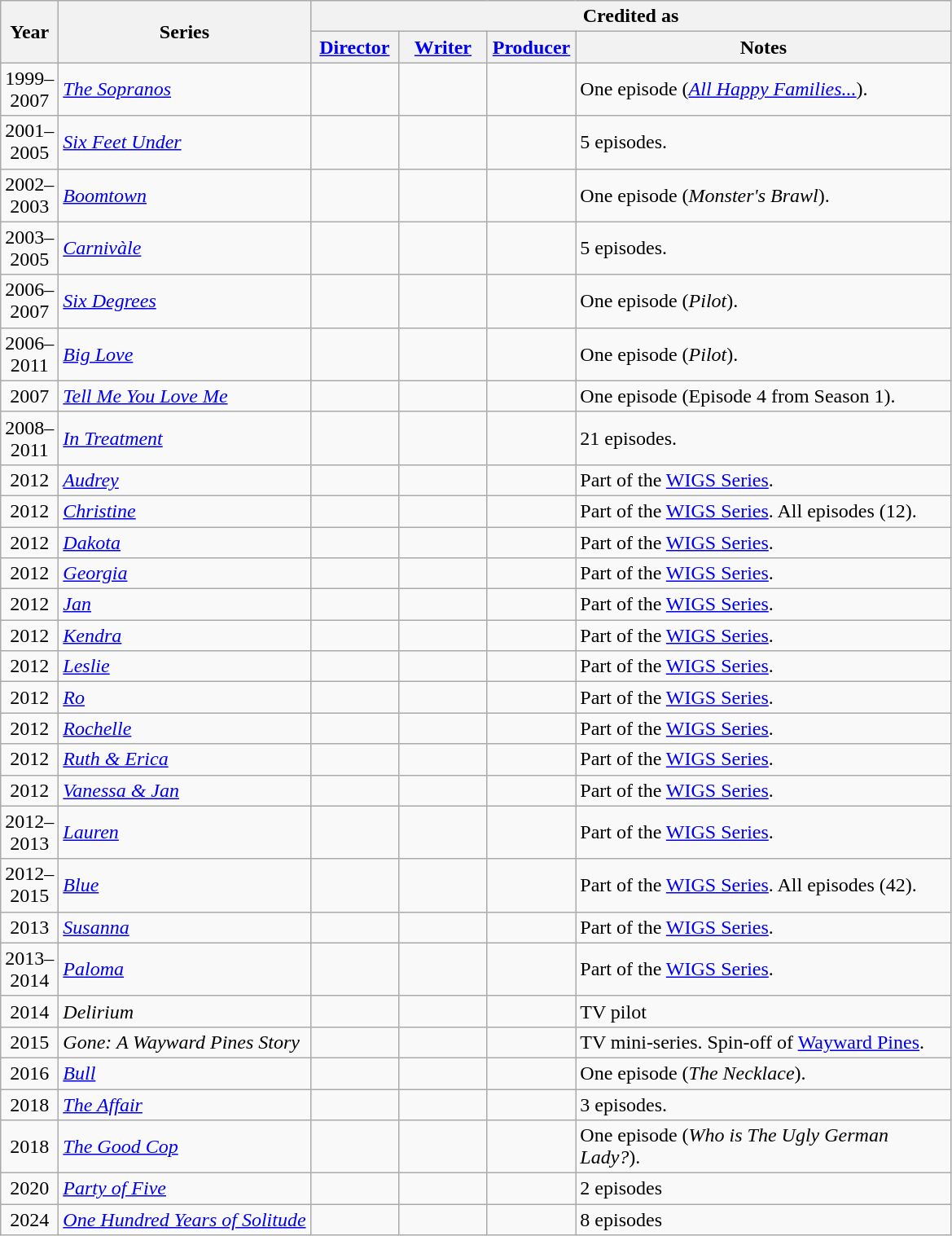<table class="wikitable sortable" style="text-align:center">
<tr>
<th rowspan="2" style="width:33px;">Year</th>
<th rowspan="2">Series</th>
<th colspan="6">Credited as</th>
</tr>
<tr>
<th width=65><a href='#'>Director</a></th>
<th width=65><a href='#'>Writer</a></th>
<th width=65><a href='#'>Producer</a></th>
<th width=300>Notes</th>
</tr>
<tr>
<td>1999–2007</td>
<td style="text-align:left;"><em><a href='#'>The Sopranos</a></em></td>
<td></td>
<td></td>
<td></td>
<td style="text-align:left;">One episode (<em><a href='#'>All Happy Families...</a></em>).</td>
</tr>
<tr>
<td>2001–2005</td>
<td style="text-align:left;"><em><a href='#'>Six Feet Under</a></em></td>
<td></td>
<td></td>
<td></td>
<td style="text-align:left;">5 episodes.</td>
</tr>
<tr>
<td>2002–2003</td>
<td style="text-align:left;"><em><a href='#'>Boomtown</a></em></td>
<td></td>
<td></td>
<td></td>
<td style="text-align:left;">One episode (<em>Monster's Brawl</em>).</td>
</tr>
<tr>
<td>2003–2005</td>
<td style="text-align:left;"><em><a href='#'>Carnivàle</a></em></td>
<td></td>
<td></td>
<td></td>
<td style="text-align:left;">5 episodes.</td>
</tr>
<tr>
<td>2006–2007</td>
<td style="text-align:left;"><em><a href='#'>Six Degrees</a></em></td>
<td></td>
<td></td>
<td></td>
<td style="text-align:left;">One episode (<em>Pilot</em>).</td>
</tr>
<tr>
<td>2006–2011</td>
<td style="text-align:left;"><em><a href='#'>Big Love</a></em></td>
<td></td>
<td></td>
<td></td>
<td style="text-align:left;">One episode (<em>Pilot</em>).</td>
</tr>
<tr>
<td>2007</td>
<td style="text-align:left;"><em><a href='#'>Tell Me You Love Me</a></em></td>
<td></td>
<td></td>
<td></td>
<td style="text-align:left;">One episode (Episode 4 from Season 1).</td>
</tr>
<tr>
<td>2008–2011</td>
<td style="text-align:left;"><em><a href='#'>In Treatment</a></em></td>
<td></td>
<td></td>
<td></td>
<td style="text-align:left;">21 episodes.</td>
</tr>
<tr>
<td>2012</td>
<td style="text-align:left;"><em><a href='#'>Audrey</a></em></td>
<td></td>
<td></td>
<td></td>
<td style="text-align:left;">Part of the <a href='#'>WIGS Series</a>.</td>
</tr>
<tr>
<td>2012</td>
<td style="text-align:left;"><em><a href='#'>Christine</a></em></td>
<td></td>
<td></td>
<td></td>
<td style="text-align:left;">Part of the <a href='#'>WIGS Series</a>. All episodes (12).</td>
</tr>
<tr>
<td>2012</td>
<td style="text-align:left;"><em><a href='#'>Dakota</a></em></td>
<td></td>
<td></td>
<td></td>
<td style="text-align:left;">Part of the <a href='#'>WIGS Series</a>.</td>
</tr>
<tr>
<td>2012</td>
<td style="text-align:left;"><em><a href='#'>Georgia</a></em></td>
<td></td>
<td></td>
<td></td>
<td style="text-align:left;">Part of the <a href='#'>WIGS Series</a>.</td>
</tr>
<tr>
<td>2012</td>
<td style="text-align:left;"><em><a href='#'>Jan</a></em></td>
<td></td>
<td></td>
<td></td>
<td style="text-align:left;">Part of the <a href='#'>WIGS Series</a>.</td>
</tr>
<tr>
<td>2012</td>
<td style="text-align:left;"><em><a href='#'>Kendra</a></em></td>
<td></td>
<td></td>
<td></td>
<td style="text-align:left;">Part of the <a href='#'>WIGS Series</a>.</td>
</tr>
<tr>
<td>2012</td>
<td style="text-align:left;"><em><a href='#'>Leslie</a></em></td>
<td></td>
<td></td>
<td></td>
<td style="text-align:left;">Part of the <a href='#'>WIGS Series</a>.</td>
</tr>
<tr>
<td>2012</td>
<td style="text-align:left;"><em><a href='#'>Ro</a></em></td>
<td></td>
<td></td>
<td></td>
<td style="text-align:left;">Part of the <a href='#'>WIGS Series</a>.</td>
</tr>
<tr>
<td>2012</td>
<td style="text-align:left;"><em><a href='#'>Rochelle</a></em></td>
<td></td>
<td></td>
<td></td>
<td style="text-align:left;">Part of the <a href='#'>WIGS Series</a>.</td>
</tr>
<tr>
<td>2012</td>
<td style="text-align:left;"><em><a href='#'>Ruth & Erica</a></em></td>
<td></td>
<td></td>
<td></td>
<td style="text-align:left;">Part of the <a href='#'>WIGS Series</a>.</td>
</tr>
<tr>
<td>2012</td>
<td style="text-align:left;"><em><a href='#'>Vanessa & Jan</a></em></td>
<td></td>
<td></td>
<td></td>
<td style="text-align:left;">Part of the <a href='#'>WIGS Series</a>.</td>
</tr>
<tr>
<td>2012–2013</td>
<td style="text-align:left;"><em><a href='#'>Lauren</a></em></td>
<td></td>
<td></td>
<td></td>
<td style="text-align:left;">Part of the <a href='#'>WIGS Series</a>.</td>
</tr>
<tr>
<td>2012–2015</td>
<td style="text-align:left;"><em><a href='#'>Blue</a></em></td>
<td></td>
<td></td>
<td></td>
<td style="text-align:left;">Part of the <a href='#'>WIGS Series</a>. All episodes (42).</td>
</tr>
<tr>
<td>2013</td>
<td style="text-align:left;"><em><a href='#'>Susanna</a></em></td>
<td></td>
<td></td>
<td></td>
<td style="text-align:left;">Part of the <a href='#'>WIGS Series</a>.</td>
</tr>
<tr>
<td>2013–2014</td>
<td style="text-align:left;"><em><a href='#'>Paloma</a></em></td>
<td></td>
<td></td>
<td></td>
<td style="text-align:left;">Part of the <a href='#'>WIGS Series</a>.</td>
</tr>
<tr>
<td>2014</td>
<td style="text-align:left;"><em>Delirium</em></td>
<td></td>
<td></td>
<td></td>
<td style="text-align:left;">TV pilot</td>
</tr>
<tr>
<td>2015</td>
<td style="text-align:left;"><em>Gone: A Wayward Pines Story</em></td>
<td></td>
<td></td>
<td></td>
<td style="text-align:left;">TV mini-series. Spin-off of <a href='#'>Wayward Pines</a>.</td>
</tr>
<tr>
<td>2016</td>
<td style="text-align:left;"><em><a href='#'>Bull</a></em></td>
<td></td>
<td></td>
<td></td>
<td style="text-align:left;">One episode (<em>The Necklace</em>).</td>
</tr>
<tr>
<td>2018</td>
<td style="text-align:left;"><em><a href='#'>The Affair</a></em></td>
<td></td>
<td></td>
<td></td>
<td style="text-align:left;">3 episodes.</td>
</tr>
<tr>
<td>2018</td>
<td style="text-align:left;"><em><a href='#'>The Good Cop</a></em></td>
<td></td>
<td></td>
<td></td>
<td style="text-align:left;">One episode (<em>Who is The Ugly German Lady?</em>).</td>
</tr>
<tr>
<td>2020</td>
<td style="text-align:left;"><em><a href='#'>Party of Five</a></em></td>
<td></td>
<td></td>
<td></td>
<td style="text-align:left;">2 episodes</td>
</tr>
<tr>
<td>2024</td>
<td><em><a href='#'>One Hundred Years of Solitude</a></em></td>
<td></td>
<td></td>
<td></td>
<td style="text-align:left;">8 episodes</td>
</tr>
</table>
